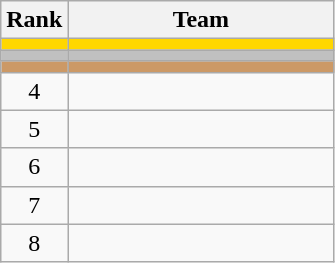<table class="wikitable">
<tr>
<th>Rank</th>
<th width=170>Team</th>
</tr>
<tr bgcolor=gold>
<td align=center></td>
<td></td>
</tr>
<tr bgcolor=silver>
<td align=center></td>
<td></td>
</tr>
<tr bgcolor=#cc9966>
<td align=center></td>
<td></td>
</tr>
<tr>
<td align=center>4</td>
<td></td>
</tr>
<tr>
<td align=center>5</td>
<td></td>
</tr>
<tr>
<td align=center>6</td>
<td></td>
</tr>
<tr>
<td align=center>7</td>
<td></td>
</tr>
<tr>
<td align=center>8</td>
<td></td>
</tr>
</table>
